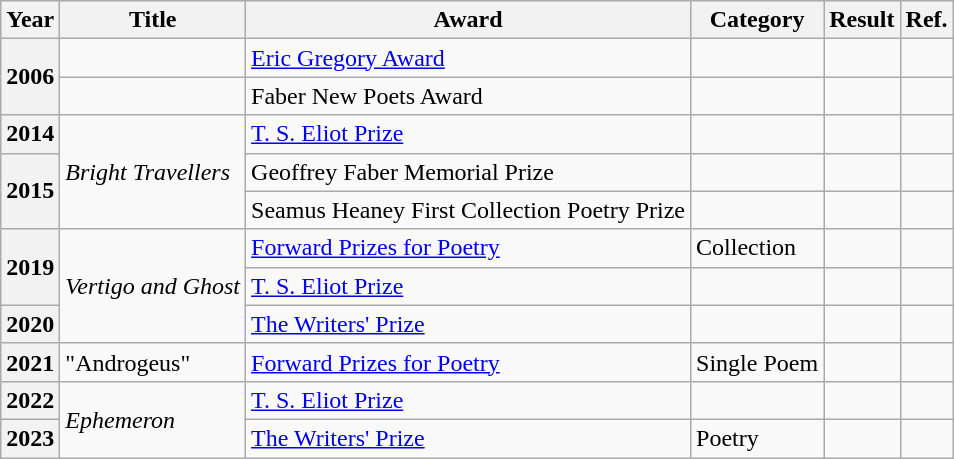<table class="wikitable sortable">
<tr>
<th>Year</th>
<th>Title</th>
<th>Award</th>
<th>Category</th>
<th>Result</th>
<th>Ref.</th>
</tr>
<tr>
<th rowspan="2">2006</th>
<td></td>
<td><a href='#'>Eric Gregory Award</a></td>
<td></td>
<td></td>
<td></td>
</tr>
<tr>
<td></td>
<td>Faber New Poets Award</td>
<td></td>
<td></td>
<td></td>
</tr>
<tr>
<th>2014</th>
<td rowspan="3"><em>Bright Travellers</em></td>
<td><a href='#'>T. S. Eliot Prize</a></td>
<td></td>
<td></td>
<td></td>
</tr>
<tr>
<th rowspan="2">2015</th>
<td>Geoffrey Faber Memorial Prize</td>
<td></td>
<td></td>
<td></td>
</tr>
<tr>
<td>Seamus Heaney First Collection Poetry Prize</td>
<td></td>
<td></td>
<td></td>
</tr>
<tr>
<th rowspan="2">2019</th>
<td rowspan="3"><em>Vertigo and Ghost</em></td>
<td><a href='#'>Forward Prizes for Poetry</a></td>
<td>Collection</td>
<td></td>
<td></td>
</tr>
<tr>
<td><a href='#'>T. S. Eliot Prize</a></td>
<td></td>
<td></td>
<td></td>
</tr>
<tr>
<th>2020</th>
<td><a href='#'>The Writers' Prize</a></td>
<td></td>
<td></td>
<td></td>
</tr>
<tr>
<th>2021</th>
<td>"Androgeus"</td>
<td><a href='#'>Forward Prizes for Poetry</a></td>
<td>Single Poem</td>
<td></td>
<td></td>
</tr>
<tr>
<th>2022</th>
<td rowspan="2"><em>Ephemeron</em></td>
<td><a href='#'>T. S. Eliot Prize</a></td>
<td></td>
<td></td>
<td></td>
</tr>
<tr>
<th>2023</th>
<td><a href='#'>The Writers' Prize</a></td>
<td>Poetry</td>
<td></td>
<td></td>
</tr>
</table>
